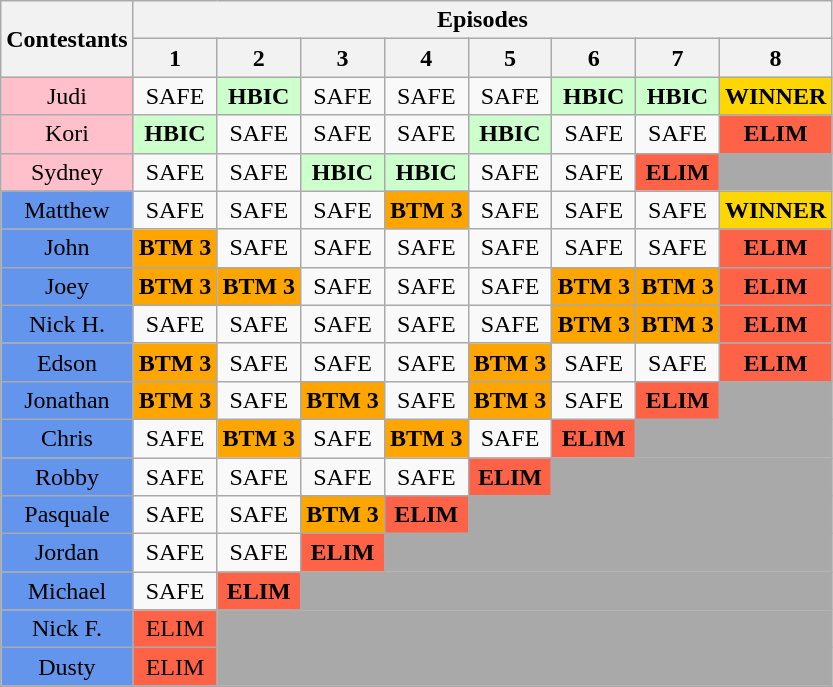<table class="wikitable" style="text-align:center">
<tr>
<th rowspan=2>Contestants</th>
<th colspan=8>Episodes</th>
</tr>
<tr>
<th>1</th>
<th>2</th>
<th>3</th>
<th>4</th>
<th>5</th>
<th>6</th>
<th>7</th>
<th>8</th>
</tr>
<tr>
<td style="background:pink;">Judi</td>
<td>SAFE</td>
<td style="background:#cfc;"><strong>HBIC</strong></td>
<td>SAFE</td>
<td>SAFE</td>
<td>SAFE</td>
<td style="background:#cfc;"><strong>HBIC</strong></td>
<td style="background:#cfc;"><strong>HBIC</strong></td>
<td style="background:gold;"><strong>WINNER</strong></td>
</tr>
<tr>
<td style="background:pink;">Kori</td>
<td style="background:#cfc;"><strong>HBIC</strong></td>
<td>SAFE</td>
<td>SAFE</td>
<td>SAFE</td>
<td style="background:#cfc;"><strong>HBIC</strong></td>
<td>SAFE</td>
<td>SAFE</td>
<td style="background:tomato;"><strong>ELIM</strong></td>
</tr>
<tr>
<td style="background:pink;">Sydney</td>
<td>SAFE</td>
<td>SAFE</td>
<td style="background:#cfc;"><strong>HBIC</strong></td>
<td style="background:#cfc;"><strong>HBIC</strong></td>
<td>SAFE</td>
<td>SAFE</td>
<td style="background:tomato;"><strong>ELIM</strong></td>
<td style="background:darkgrey;"></td>
</tr>
<tr>
<td style="background:cornflowerblue;">Matthew</td>
<td>SAFE</td>
<td>SAFE</td>
<td>SAFE</td>
<td style="background:orange;"><strong>BTM 3</strong></td>
<td>SAFE</td>
<td>SAFE</td>
<td>SAFE</td>
<td style="background:gold;"><strong>WINNER</strong></td>
</tr>
<tr>
<td style="background:cornflowerblue;">John</td>
<td style="background:orange;"><strong>BTM 3</strong></td>
<td>SAFE</td>
<td>SAFE</td>
<td>SAFE</td>
<td>SAFE</td>
<td>SAFE</td>
<td>SAFE</td>
<td style="background:tomato;"><strong>ELIM</strong></td>
</tr>
<tr>
<td style="background:cornflowerblue;">Joey</td>
<td style="background:orange;"><strong>BTM 3</strong></td>
<td style="background:orange;"><strong>BTM 3</strong></td>
<td>SAFE</td>
<td>SAFE</td>
<td>SAFE</td>
<td style="background:orange;"><strong>BTM 3</strong></td>
<td style="background:orange;"><strong>BTM 3</strong></td>
<td style="background:tomato;"><strong>ELIM</strong></td>
</tr>
<tr>
<td style="background:cornflowerblue;">Nick H.</td>
<td>SAFE</td>
<td>SAFE</td>
<td>SAFE</td>
<td>SAFE</td>
<td>SAFE</td>
<td style="background:orange;"><strong>BTM 3</strong></td>
<td style="background:orange;"><strong>BTM 3</strong></td>
<td style="background:tomato;"><strong>ELIM</strong></td>
</tr>
<tr>
<td style="background:cornflowerblue;">Edson</td>
<td style="background:orange;"><strong>BTM 3</strong></td>
<td>SAFE</td>
<td>SAFE</td>
<td>SAFE</td>
<td style="background:orange;"><strong>BTM 3</strong></td>
<td>SAFE</td>
<td>SAFE</td>
<td style="background:tomato;"><strong>ELIM</strong></td>
</tr>
<tr>
<td style="background:cornflowerblue;">Jonathan</td>
<td style="background:orange;"><strong>BTM 3</strong></td>
<td>SAFE</td>
<td style="background:orange;"><strong>BTM 3</strong></td>
<td>SAFE</td>
<td style="background:orange;"><strong>BTM 3</strong></td>
<td>SAFE</td>
<td style="background:tomato;"><strong>ELIM</strong></td>
<td style="background:darkgrey;"></td>
</tr>
<tr>
<td style="background:cornflowerblue;">Chris</td>
<td>SAFE</td>
<td style="background:orange;"><strong>BTM 3</strong></td>
<td>SAFE</td>
<td style="background:orange;"><strong>BTM 3</strong></td>
<td>SAFE</td>
<td style="background:tomato;"><strong>ELIM</strong></td>
<td colspan="2" style="background:darkgrey;"></td>
</tr>
<tr>
<td style="background:cornflowerblue;">Robby</td>
<td>SAFE</td>
<td>SAFE</td>
<td>SAFE</td>
<td>SAFE</td>
<td style="background:tomato;"><strong>ELIM</strong></td>
<td colspan="3" style="background:darkgrey;"></td>
</tr>
<tr>
<td style="background:cornflowerblue;">Pasquale</td>
<td>SAFE</td>
<td>SAFE</td>
<td style="background:orange;"><strong>BTM 3</strong></td>
<td style="background:tomato;"><strong>ELIM</strong></td>
<td colspan="4" style="background:darkgrey;"></td>
</tr>
<tr>
<td style="background:cornflowerblue;">Jordan</td>
<td>SAFE</td>
<td>SAFE</td>
<td style="background:tomato;"><strong>ELIM</strong></td>
<td colspan="5" style="background:darkgrey;"></td>
</tr>
<tr>
<td style="background:cornflowerblue;">Michael</td>
<td>SAFE</td>
<td style="background:tomato;"><strong>ELIM</strong></td>
<td colspan="6" style="background:darkgrey;"></td>
</tr>
<tr>
<td style="background:cornflowerblue;">Nick F.</td>
<td style="background:tomato;">ELIM</td>
<td colspan="7" style="background:darkgrey;"></td>
</tr>
<tr>
<td style="background:cornflowerblue;">Dusty</td>
<td style="background:tomato;">ELIM</td>
<td colspan="7" style="background:darkgrey;"></td>
</tr>
<tr>
</tr>
</table>
